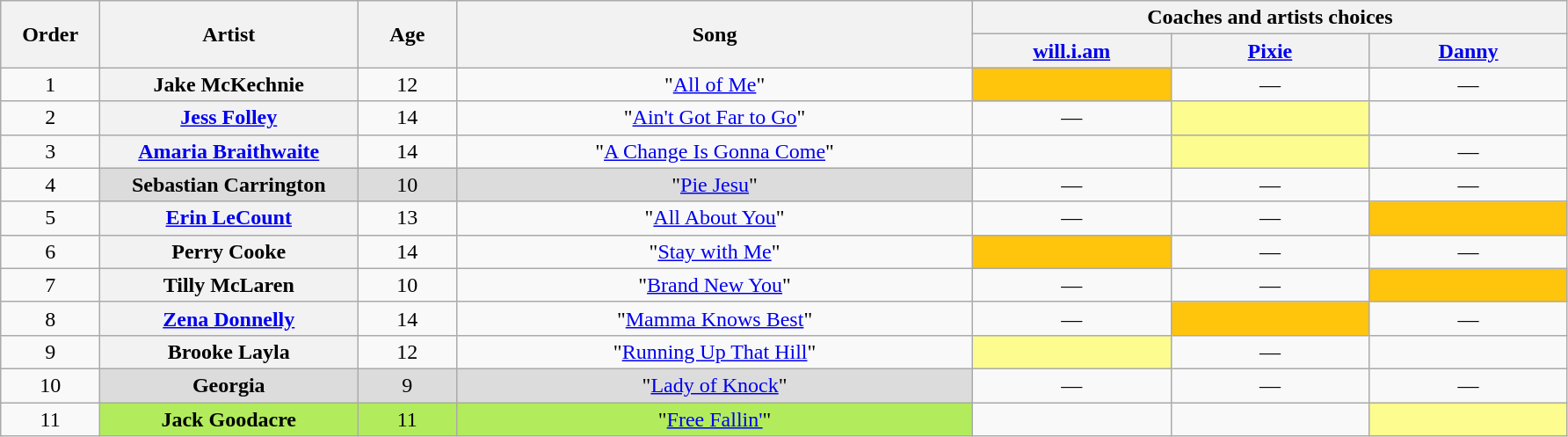<table class="wikitable plainrowheaders" style="text-align:center;">
<tr>
<th scope="col" rowspan="2" style="width:05%;">Order</th>
<th scope="col" rowspan="2" style="width:13%;">Artist</th>
<th scope="col" rowspan="2" style="width:05%;">Age</th>
<th scope="col" rowspan="2" style="width:26%;">Song</th>
<th colspan="3" style="width:40%;">Coaches and artists choices</th>
</tr>
<tr>
<th style="width:10%;"><a href='#'>will.i.am</a></th>
<th style="width:10%;"><a href='#'>Pixie</a></th>
<th style="width:10%;"><a href='#'>Danny</a></th>
</tr>
<tr>
<td>1</td>
<th scope="row"><div> Jake McKechnie </div></th>
<td>12</td>
<td>"<a href='#'>All of Me</a>"</td>
<td style="background:#FFC40C;"><strong></strong></td>
<td>—</td>
<td>—</td>
</tr>
<tr>
<td>2</td>
<th scope="row"><div> <a href='#'>Jess Folley</a> </div></th>
<td>14</td>
<td>"<a href='#'>Ain't Got Far to Go</a>"</td>
<td>—</td>
<td style="background:#fdfc8f;"><strong></strong></td>
<td><strong></strong></td>
</tr>
<tr>
<td>3</td>
<th scope="row"><div> <a href='#'>Amaria Braithwaite</a> </div></th>
<td>14</td>
<td>"<a href='#'>A Change Is Gonna Come</a>"</td>
<td><strong></strong></td>
<td style="background:#fdfc8f;"><strong></strong></td>
<td>—</td>
</tr>
<tr>
<td>4</td>
<th scope="row" style="background:#DCDCDC;"><div> Sebastian Carrington </div></th>
<td style="background:#DCDCDC;">10</td>
<td style="background:#DCDCDC;">"<a href='#'>Pie Jesu</a>"</td>
<td>—</td>
<td>—</td>
<td>—</td>
</tr>
<tr>
<td>5</td>
<th scope="row"><div> <a href='#'>Erin LeCount</a> </div></th>
<td>13</td>
<td>"<a href='#'>All About You</a>"</td>
<td>—</td>
<td>—</td>
<td style="background:#FFC40C;"><strong></strong></td>
</tr>
<tr>
<td>6</td>
<th scope="row"><div> Perry Cooke </div></th>
<td>14</td>
<td>"<a href='#'>Stay with Me</a>"</td>
<td style="background:#FFC40C;"><strong></strong></td>
<td>—</td>
<td>—</td>
</tr>
<tr>
<td>7</td>
<th scope="row"><div> Tilly McLaren </div></th>
<td>10</td>
<td>"<a href='#'>Brand New You</a>"</td>
<td>—</td>
<td>—</td>
<td style="background:#FFC40C;"><strong></strong></td>
</tr>
<tr>
<td>8</td>
<th scope="row"><div> <a href='#'>Zena Donnelly</a> </div></th>
<td>14</td>
<td>"<a href='#'>Mamma Knows Best</a>"</td>
<td>—</td>
<td style="background:#FFC40C;"><strong></strong></td>
<td>—</td>
</tr>
<tr>
<td>9</td>
<th scope="row"><div> Brooke Layla </div></th>
<td>12</td>
<td>"<a href='#'>Running Up That Hill</a>"</td>
<td style="background:#fdfc8f;"><strong></strong></td>
<td>—</td>
<td><strong></strong></td>
</tr>
<tr>
<td>10</td>
<th scope="row" style="background:#DCDCDC;"><div> Georgia </div></th>
<td style="background:#DCDCDC;">9</td>
<td style="background:#DCDCDC;">"<a href='#'>Lady of Knock</a>"</td>
<td>—</td>
<td>—</td>
<td>—</td>
</tr>
<tr>
<td>11</td>
<th scope="row" style="background-color:#B2EC5D;"><div> Jack Goodacre </div></th>
<td style="background-color:#B2EC5D;">11</td>
<td style="background-color:#B2EC5D;">"<a href='#'>Free Fallin'</a>"</td>
<td><strong></strong></td>
<td><strong></strong></td>
<td style="background:#fdfc8f;"><strong></strong></td>
</tr>
</table>
